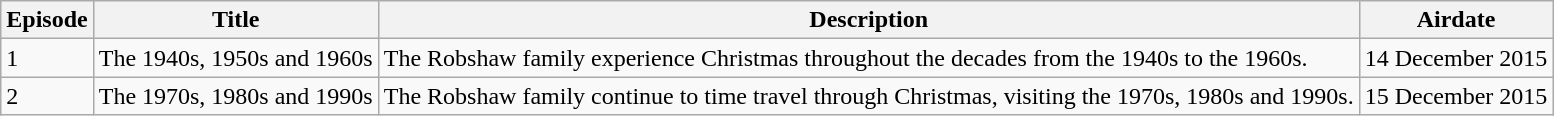<table class="wikitable">
<tr>
<th>Episode</th>
<th>Title</th>
<th>Description</th>
<th>Airdate</th>
</tr>
<tr>
<td>1</td>
<td>The 1940s, 1950s and 1960s</td>
<td>The Robshaw family experience Christmas throughout the decades from the 1940s to the 1960s.</td>
<td>14 December 2015</td>
</tr>
<tr>
<td>2</td>
<td>The 1970s, 1980s and 1990s</td>
<td>The Robshaw family continue to time travel through Christmas, visiting the 1970s, 1980s and 1990s.</td>
<td>15 December 2015</td>
</tr>
</table>
